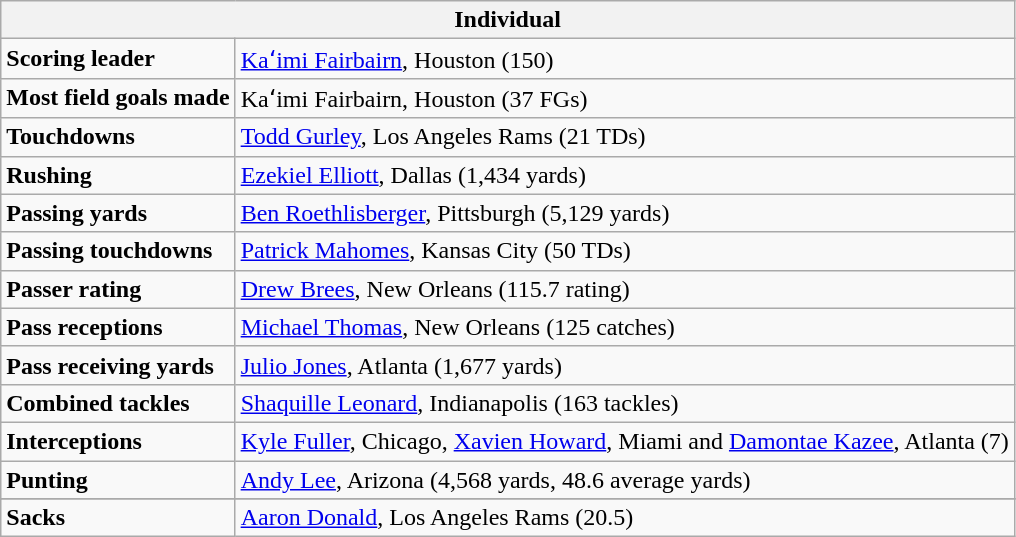<table class="wikitable">
<tr>
<th colspan=2>Individual</th>
</tr>
<tr>
<td><strong>Scoring leader</strong></td>
<td><a href='#'>Kaʻimi Fairbairn</a>, Houston (150)</td>
</tr>
<tr>
<td><strong>Most field goals made</strong></td>
<td>Kaʻimi Fairbairn, Houston (37 FGs)</td>
</tr>
<tr>
<td><strong>Touchdowns</strong></td>
<td><a href='#'>Todd Gurley</a>, Los Angeles Rams (21 TDs)</td>
</tr>
<tr>
<td><strong>Rushing</strong></td>
<td><a href='#'>Ezekiel Elliott</a>, Dallas (1,434 yards)</td>
</tr>
<tr>
<td><strong>Passing yards</strong></td>
<td><a href='#'>Ben Roethlisberger</a>, Pittsburgh (5,129 yards)</td>
</tr>
<tr>
<td><strong>Passing touchdowns</strong></td>
<td><a href='#'>Patrick Mahomes</a>, Kansas City (50 TDs)</td>
</tr>
<tr>
<td><strong>Passer rating</strong></td>
<td><a href='#'>Drew Brees</a>, New Orleans (115.7 rating)</td>
</tr>
<tr>
<td><strong>Pass receptions</strong></td>
<td><a href='#'>Michael Thomas</a>, New Orleans (125 catches)</td>
</tr>
<tr>
<td><strong>Pass receiving yards</strong></td>
<td><a href='#'>Julio Jones</a>, Atlanta (1,677 yards)</td>
</tr>
<tr>
<td><strong>Combined tackles</strong></td>
<td><a href='#'>Shaquille Leonard</a>, Indianapolis (163 tackles)</td>
</tr>
<tr>
<td><strong>Interceptions</strong></td>
<td><a href='#'>Kyle Fuller</a>, Chicago, <a href='#'>Xavien Howard</a>, Miami and <a href='#'>Damontae Kazee</a>, Atlanta (7)</td>
</tr>
<tr>
<td><strong>Punting</strong></td>
<td><a href='#'>Andy Lee</a>, Arizona (4,568 yards, 48.6 average yards)</td>
</tr>
<tr>
</tr>
<tr>
<td><strong>Sacks</strong></td>
<td><a href='#'>Aaron Donald</a>, Los Angeles Rams (20.5)</td>
</tr>
</table>
